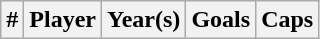<table class="wikitable sortable">
<tr>
<th width =>#</th>
<th width =>Player</th>
<th width =>Year(s)</th>
<th width =>Goals</th>
<th width =>Caps<br></th>
</tr>
</table>
